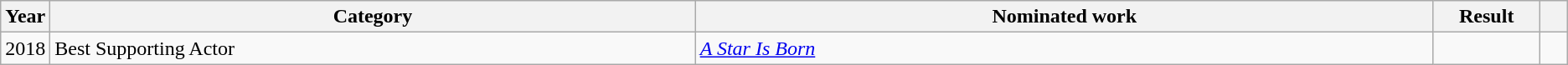<table class=wikitable>
<tr>
<th scope="col" style="width:1em;">Year</th>
<th scope="col" style="width:34em;">Category</th>
<th scope="col" style="width:39em;">Nominated work</th>
<th scope="col" style="width:5em;">Result</th>
<th scope="col" style="width:1em;"></th>
</tr>
<tr>
<td>2018</td>
<td>Best Supporting Actor</td>
<td><em><a href='#'>A Star Is Born</a></em></td>
<td></td>
<td align=center></td>
</tr>
</table>
